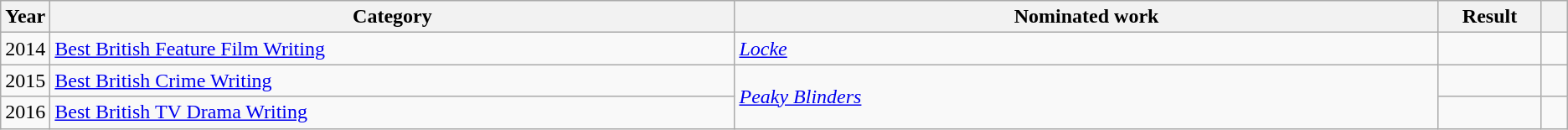<table class="wikitable sortable">
<tr>
<th scope="col" style="width:1em;">Year</th>
<th scope="col" style="width:39em;">Category</th>
<th scope="col" style="width:40em;">Nominated work</th>
<th scope="col" style="width:5em;">Result</th>
<th scope="col" style="width:1em;"class="unsortable"></th>
</tr>
<tr>
<td>2014</td>
<td><a href='#'>Best British Feature Film Writing</a></td>
<td><em><a href='#'>Locke</a></em></td>
<td></td>
<td></td>
</tr>
<tr>
<td>2015</td>
<td><a href='#'>Best British Crime Writing</a></td>
<td rowspan="2"><em><a href='#'>Peaky Blinders</a></em></td>
<td></td>
<td></td>
</tr>
<tr>
<td>2016</td>
<td><a href='#'>Best British TV Drama Writing</a></td>
<td></td>
<td></td>
</tr>
</table>
